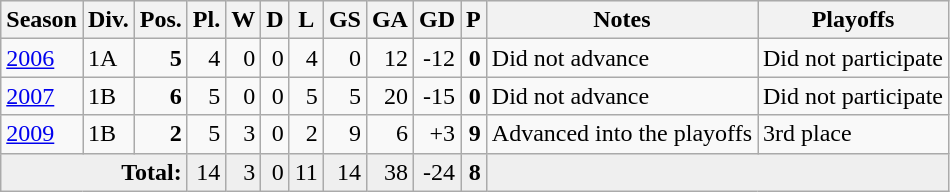<table class="wikitable">
<tr style="background:#efefef;">
<th>Season</th>
<th>Div.</th>
<th>Pos.</th>
<th>Pl.</th>
<th>W</th>
<th>D</th>
<th>L</th>
<th>GS</th>
<th>GA</th>
<th>GD</th>
<th>P</th>
<th>Notes</th>
<th>Playoffs</th>
</tr>
<tr>
<td><a href='#'>2006</a></td>
<td>1A</td>
<td align=right><strong>5</strong></td>
<td align=right>4</td>
<td align=right>0</td>
<td align=right>0</td>
<td align=right>4</td>
<td align=right>0</td>
<td align=right>12</td>
<td align=right>-12</td>
<td align=right><strong>0</strong></td>
<td>Did not advance</td>
<td>Did not participate</td>
</tr>
<tr>
<td><a href='#'>2007</a></td>
<td>1B</td>
<td align=right><strong>6</strong></td>
<td align=right>5</td>
<td align=right>0</td>
<td align=right>0</td>
<td align=right>5</td>
<td align=right>5</td>
<td align=right>20</td>
<td align=right>-15</td>
<td align=right><strong>0</strong></td>
<td>Did not advance</td>
<td>Did not participate</td>
</tr>
<tr>
<td><a href='#'>2009</a></td>
<td>1B</td>
<td align=right><strong>2</strong></td>
<td align=right>5</td>
<td align=right>3</td>
<td align=right>0</td>
<td align=right>2</td>
<td align=right>9</td>
<td align=right>6</td>
<td align=right>+3</td>
<td align=right><strong>9</strong></td>
<td>Advanced into the playoffs</td>
<td>3rd place</td>
</tr>
<tr style="background:#efefef">
<td align=right colspan=3><strong>Total:</strong></td>
<td align=right>14</td>
<td align=right>3</td>
<td align=right>0</td>
<td align=right>11</td>
<td align=right>14</td>
<td align=right>38</td>
<td align=right>-24</td>
<td align=right><strong>8</strong></td>
<td colspan=3 bgcolor=#efefef></td>
</tr>
</table>
